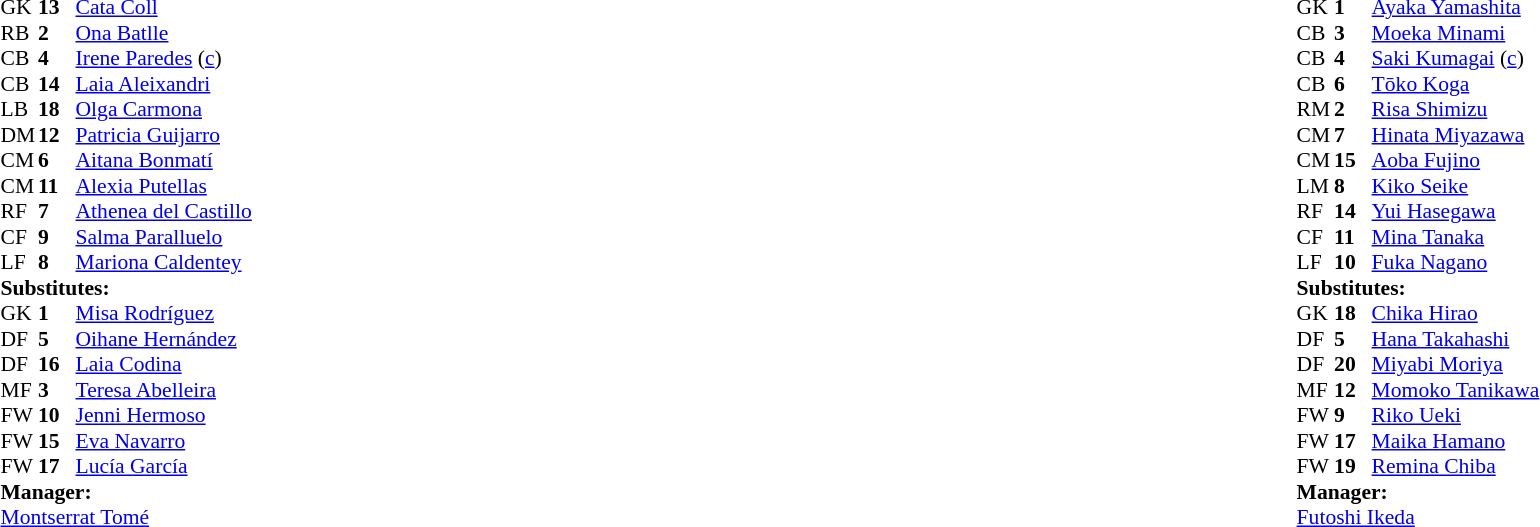<table width="100%">
<tr>
<td valign="top" width="40%"><br><table style="font-size:90%" cellspacing="0" cellpadding="0">
<tr>
<th width=25></th>
<th width=25></th>
</tr>
<tr>
<td>GK</td>
<td><strong>13</strong></td>
<td><a href='#'>Cata Coll</a></td>
</tr>
<tr>
<td>RB</td>
<td><strong>2</strong></td>
<td><a href='#'>Ona Batlle</a></td>
</tr>
<tr>
<td>CB</td>
<td><strong>4</strong></td>
<td><a href='#'>Irene Paredes</a> (<a href='#'>c</a>)</td>
<td></td>
</tr>
<tr>
<td>CB</td>
<td><strong>14</strong></td>
<td><a href='#'>Laia Aleixandri</a></td>
</tr>
<tr>
<td>LB</td>
<td><strong>18</strong></td>
<td><a href='#'>Olga Carmona</a></td>
<td></td>
<td></td>
</tr>
<tr>
<td>DM</td>
<td><strong>12</strong></td>
<td><a href='#'>Patricia Guijarro</a></td>
<td></td>
<td></td>
</tr>
<tr>
<td>CM</td>
<td><strong>6</strong></td>
<td><a href='#'>Aitana Bonmatí</a></td>
</tr>
<tr>
<td>CM</td>
<td><strong>11</strong></td>
<td><a href='#'>Alexia Putellas</a></td>
<td></td>
<td></td>
</tr>
<tr>
<td>RF</td>
<td><strong>7</strong></td>
<td><a href='#'>Athenea del Castillo</a></td>
<td></td>
<td></td>
</tr>
<tr>
<td>CF</td>
<td><strong>9</strong></td>
<td><a href='#'>Salma Paralluelo</a></td>
</tr>
<tr>
<td>LF</td>
<td><strong>8</strong></td>
<td><a href='#'>Mariona Caldentey</a></td>
</tr>
<tr>
<td colspan="3"><strong>Substitutes:</strong></td>
</tr>
<tr>
<td>GK</td>
<td><strong>1</strong></td>
<td><a href='#'>Misa Rodríguez</a></td>
</tr>
<tr>
<td>DF</td>
<td><strong>5</strong></td>
<td><a href='#'>Oihane Hernández</a></td>
<td></td>
<td></td>
</tr>
<tr>
<td>DF</td>
<td><strong>16</strong></td>
<td><a href='#'>Laia Codina</a></td>
</tr>
<tr>
<td>MF</td>
<td><strong>3</strong></td>
<td><a href='#'>Teresa Abelleira</a></td>
<td></td>
<td></td>
</tr>
<tr>
<td>FW</td>
<td><strong>10</strong></td>
<td><a href='#'>Jenni Hermoso</a></td>
<td></td>
<td></td>
</tr>
<tr>
<td>FW</td>
<td><strong>15</strong></td>
<td><a href='#'>Eva Navarro</a></td>
</tr>
<tr>
<td>FW</td>
<td><strong>17</strong></td>
<td><a href='#'>Lucía García</a></td>
<td></td>
<td></td>
</tr>
<tr>
<td colspan="3"><strong>Manager:</strong></td>
</tr>
<tr>
<td colspan="3"><a href='#'>Montserrat Tomé</a></td>
</tr>
</table>
</td>
<td valign="top"></td>
<td valign="top" width="50%"><br><table style="font-size:90%; margin:auto" cellspacing="0" cellpadding="0">
<tr>
<th width="25"></th>
<th width="25"></th>
</tr>
<tr>
<td>GK</td>
<td><strong>1</strong></td>
<td><a href='#'>Ayaka Yamashita</a></td>
</tr>
<tr>
<td>CB</td>
<td><strong>3</strong></td>
<td><a href='#'>Moeka Minami</a></td>
</tr>
<tr>
<td>CB</td>
<td><strong>4</strong></td>
<td><a href='#'>Saki Kumagai</a> (<a href='#'>c</a>)</td>
</tr>
<tr>
<td>CB</td>
<td><strong>6</strong></td>
<td><a href='#'>Tōko Koga</a></td>
<td></td>
<td></td>
</tr>
<tr>
<td>RM</td>
<td><strong>2</strong></td>
<td><a href='#'>Risa Shimizu</a></td>
<td></td>
<td></td>
</tr>
<tr>
<td>CM</td>
<td><strong>7</strong></td>
<td><a href='#'>Hinata Miyazawa</a></td>
</tr>
<tr>
<td>CM</td>
<td><strong>15</strong></td>
<td><a href='#'>Aoba Fujino</a></td>
</tr>
<tr>
<td>LM</td>
<td><strong>8</strong></td>
<td><a href='#'>Kiko Seike</a></td>
<td></td>
<td></td>
</tr>
<tr>
<td>RF</td>
<td><strong>14</strong></td>
<td><a href='#'>Yui Hasegawa</a></td>
</tr>
<tr>
<td>CF</td>
<td><strong>11</strong></td>
<td><a href='#'>Mina Tanaka</a></td>
<td></td>
<td></td>
</tr>
<tr>
<td>LF</td>
<td><strong>10</strong></td>
<td><a href='#'>Fuka Nagano</a></td>
</tr>
<tr>
<td colspan="3"><strong>Substitutes:</strong></td>
</tr>
<tr>
<td>GK</td>
<td><strong>18</strong></td>
<td><a href='#'>Chika Hirao</a></td>
</tr>
<tr>
<td>DF</td>
<td><strong>5</strong></td>
<td><a href='#'>Hana Takahashi</a></td>
<td></td>
<td></td>
</tr>
<tr>
<td>DF</td>
<td><strong>20</strong></td>
<td><a href='#'>Miyabi Moriya</a></td>
<td></td>
<td></td>
</tr>
<tr>
<td>MF</td>
<td><strong>12</strong></td>
<td><a href='#'>Momoko Tanikawa</a></td>
</tr>
<tr>
<td>FW</td>
<td><strong>9</strong></td>
<td><a href='#'>Riko Ueki</a></td>
</tr>
<tr>
<td>FW</td>
<td><strong>17</strong></td>
<td><a href='#'>Maika Hamano</a></td>
<td></td>
<td></td>
</tr>
<tr>
<td>FW</td>
<td><strong>19</strong></td>
<td><a href='#'>Remina Chiba</a></td>
<td></td>
<td></td>
</tr>
<tr>
<td colspan="3"><strong>Manager:</strong></td>
</tr>
<tr>
<td colspan="3"><a href='#'>Futoshi Ikeda</a></td>
</tr>
</table>
</td>
</tr>
</table>
